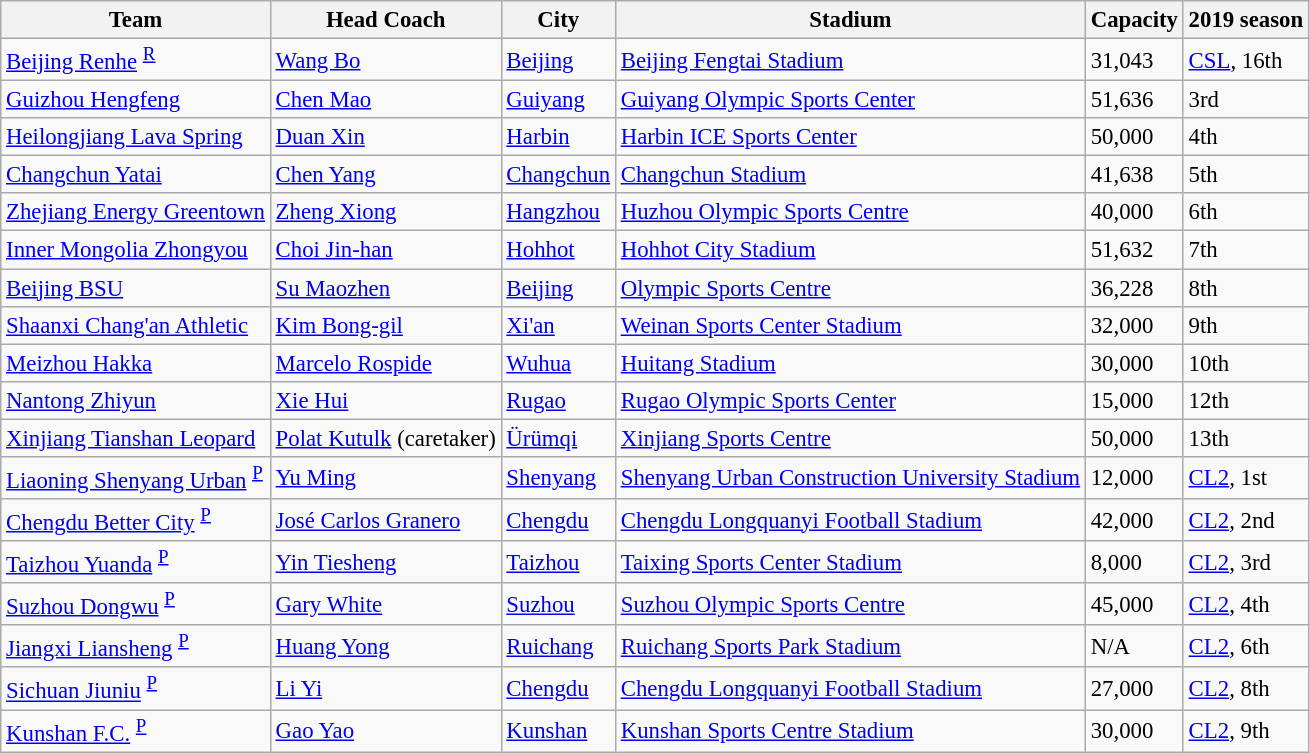<table class="wikitable sortable" style="font-size:95%">
<tr>
<th>Team</th>
<th>Head Coach</th>
<th>City</th>
<th>Stadium</th>
<th>Capacity</th>
<th>2019 season</th>
</tr>
<tr>
<td><a href='#'>Beijing Renhe</a> <sup><a href='#'>R</a></sup></td>
<td> <a href='#'>Wang Bo</a></td>
<td><a href='#'>Beijing</a></td>
<td><a href='#'>Beijing Fengtai Stadium</a></td>
<td>31,043</td>
<td data-sort-value="1"><a href='#'>CSL</a>, 16th</td>
</tr>
<tr>
<td><a href='#'>Guizhou Hengfeng</a></td>
<td> <a href='#'>Chen Mao</a></td>
<td><a href='#'>Guiyang</a></td>
<td><a href='#'>Guiyang Olympic Sports Center</a></td>
<td>51,636</td>
<td data-sort-value="2">3rd</td>
</tr>
<tr>
<td><a href='#'>Heilongjiang Lava Spring</a></td>
<td> <a href='#'>Duan Xin</a></td>
<td><a href='#'>Harbin</a></td>
<td><a href='#'>Harbin ICE Sports Center</a></td>
<td>50,000</td>
<td data-sort-value="3">4th</td>
</tr>
<tr>
<td><a href='#'>Changchun Yatai</a></td>
<td> <a href='#'>Chen Yang</a></td>
<td><a href='#'>Changchun</a></td>
<td><a href='#'>Changchun Stadium</a></td>
<td>41,638</td>
<td data-sort-value="4">5th</td>
</tr>
<tr>
<td><a href='#'>Zhejiang Energy Greentown</a></td>
<td> <a href='#'>Zheng Xiong</a></td>
<td><a href='#'>Hangzhou</a></td>
<td><a href='#'>Huzhou Olympic Sports Centre</a></td>
<td>40,000</td>
<td data-sort-value="5">6th</td>
</tr>
<tr>
<td><a href='#'>Inner Mongolia Zhongyou</a></td>
<td> <a href='#'>Choi Jin-han</a></td>
<td><a href='#'>Hohhot</a></td>
<td><a href='#'>Hohhot City Stadium</a></td>
<td>51,632</td>
<td data-sort-value="6">7th</td>
</tr>
<tr>
<td><a href='#'>Beijing BSU</a></td>
<td> <a href='#'>Su Maozhen</a></td>
<td><a href='#'>Beijing</a></td>
<td><a href='#'>Olympic Sports Centre</a></td>
<td>36,228</td>
<td data-sort-value="7">8th</td>
</tr>
<tr>
<td><a href='#'>Shaanxi Chang'an Athletic</a></td>
<td> <a href='#'>Kim Bong-gil</a></td>
<td><a href='#'>Xi'an</a></td>
<td><a href='#'>Weinan Sports Center Stadium</a></td>
<td>32,000</td>
<td data-sort-value="8">9th</td>
</tr>
<tr>
<td><a href='#'>Meizhou Hakka</a></td>
<td> <a href='#'>Marcelo Rospide</a></td>
<td><a href='#'>Wuhua</a></td>
<td><a href='#'>Huitang Stadium</a></td>
<td>30,000</td>
<td data-sort-value="9">10th</td>
</tr>
<tr>
<td><a href='#'>Nantong Zhiyun</a></td>
<td> <a href='#'>Xie Hui</a></td>
<td><a href='#'>Rugao</a></td>
<td><a href='#'>Rugao Olympic Sports Center</a></td>
<td>15,000</td>
<td data-sort-value="10">12th</td>
</tr>
<tr>
<td><a href='#'>Xinjiang Tianshan Leopard</a></td>
<td> <a href='#'>Polat Kutulk</a> (caretaker)</td>
<td><a href='#'>Ürümqi</a></td>
<td><a href='#'>Xinjiang Sports Centre</a></td>
<td>50,000</td>
<td data-sort-value="11">13th</td>
</tr>
<tr>
<td><a href='#'>Liaoning Shenyang Urban</a> <sup><a href='#'>P</a></sup></td>
<td> <a href='#'>Yu Ming</a></td>
<td><a href='#'>Shenyang</a></td>
<td><a href='#'>Shenyang Urban Construction University Stadium</a></td>
<td>12,000</td>
<td data-sort-value="12"><a href='#'>CL2</a>, 1st</td>
</tr>
<tr>
<td><a href='#'>Chengdu Better City</a> <sup><a href='#'>P</a></sup></td>
<td> <a href='#'>José Carlos Granero</a></td>
<td><a href='#'>Chengdu</a></td>
<td><a href='#'>Chengdu Longquanyi Football Stadium</a></td>
<td>42,000</td>
<td data-sort-value="13"><a href='#'>CL2</a>, 2nd</td>
</tr>
<tr>
<td><a href='#'>Taizhou Yuanda</a> <sup><a href='#'>P</a></sup></td>
<td> <a href='#'>Yin Tiesheng</a></td>
<td><a href='#'>Taizhou</a></td>
<td><a href='#'>Taixing Sports Center Stadium</a></td>
<td>8,000</td>
<td data-sort-value="14"><a href='#'>CL2</a>, 3rd</td>
</tr>
<tr>
<td><a href='#'>Suzhou Dongwu</a> <sup><a href='#'>P</a></sup></td>
<td> <a href='#'>Gary White</a></td>
<td><a href='#'>Suzhou</a></td>
<td><a href='#'>Suzhou Olympic Sports Centre</a></td>
<td>45,000</td>
<td data-sort-value="15"><a href='#'>CL2</a>, 4th</td>
</tr>
<tr>
<td><a href='#'>Jiangxi Liansheng</a> <sup><a href='#'>P</a></sup></td>
<td> <a href='#'>Huang Yong</a></td>
<td><a href='#'>Ruichang</a></td>
<td><a href='#'>Ruichang Sports Park Stadium</a></td>
<td>N/A</td>
<td data-sort-value="16"><a href='#'>CL2</a>, 6th</td>
</tr>
<tr>
<td><a href='#'>Sichuan Jiuniu</a> <sup><a href='#'>P</a></sup></td>
<td> <a href='#'>Li Yi</a></td>
<td><a href='#'>Chengdu</a></td>
<td><a href='#'>Chengdu Longquanyi Football Stadium</a></td>
<td>27,000</td>
<td data-sort-value="17"><a href='#'>CL2</a>, 8th</td>
</tr>
<tr>
<td><a href='#'>Kunshan F.C.</a> <sup><a href='#'>P</a></sup></td>
<td> <a href='#'>Gao Yao</a></td>
<td><a href='#'>Kunshan</a></td>
<td><a href='#'>Kunshan Sports Centre Stadium</a></td>
<td>30,000</td>
<td data-sort-value="18"><a href='#'>CL2</a>, 9th</td>
</tr>
</table>
